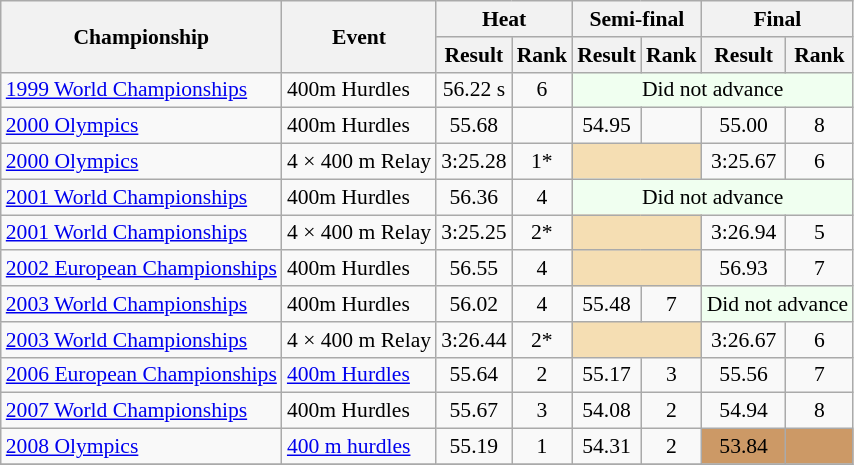<table class=wikitable style="font-size:90%">
<tr>
<th rowspan="2">Championship</th>
<th rowspan="2">Event</th>
<th colspan="2">Heat</th>
<th colspan="2">Semi-final</th>
<th colspan="2">Final</th>
</tr>
<tr>
<th>Result</th>
<th>Rank</th>
<th>Result</th>
<th>Rank</th>
<th>Result</th>
<th>Rank</th>
</tr>
<tr>
<td><a href='#'>1999 World Championships</a></td>
<td>400m Hurdles</td>
<td align="center">56.22 s</td>
<td align="center">6</td>
<td align="center" colspan=4 style="background: honeydew">Did not advance</td>
</tr>
<tr>
<td><a href='#'>2000 Olympics</a></td>
<td>400m Hurdles</td>
<td align="center">55.68</td>
<td align="center"></td>
<td align="center">54.95</td>
<td align="center"></td>
<td align="center">55.00</td>
<td align="center">8</td>
</tr>
<tr>
<td><a href='#'>2000 Olympics</a></td>
<td>4 × 400 m Relay</td>
<td align="center">3:25.28</td>
<td align="center">1*</td>
<td colspan="2" style="background: wheat"></td>
<td align="center">3:25.67</td>
<td align="center">6</td>
</tr>
<tr>
<td><a href='#'>2001 World Championships</a></td>
<td>400m Hurdles</td>
<td align="center">56.36</td>
<td align="center">4</td>
<td align="center" colspan=4 style="background: honeydew">Did not advance</td>
</tr>
<tr>
<td><a href='#'>2001 World Championships</a></td>
<td>4 × 400 m Relay</td>
<td align="center">3:25.25</td>
<td align="center">2*</td>
<td colspan="2" style="background: wheat"></td>
<td align="center">3:26.94</td>
<td align="center">5</td>
</tr>
<tr>
<td><a href='#'>2002 European Championships</a></td>
<td>400m Hurdles</td>
<td align="center">56.55</td>
<td align="center">4</td>
<td colspan="2" style="background: wheat"></td>
<td align="center">56.93</td>
<td align="center">7</td>
</tr>
<tr>
<td><a href='#'>2003 World Championships</a></td>
<td>400m Hurdles</td>
<td align="center">56.02</td>
<td align="center">4</td>
<td align="center">55.48</td>
<td align="center">7</td>
<td align="center" colspan=2 style="background: honeydew">Did not advance</td>
</tr>
<tr>
<td><a href='#'>2003 World Championships</a></td>
<td>4 × 400 m Relay</td>
<td align="center">3:26.44</td>
<td align="center">2*</td>
<td colspan="2" style="background: wheat"></td>
<td align="center">3:26.67</td>
<td align="center">6</td>
</tr>
<tr>
<td><a href='#'>2006 European Championships</a></td>
<td><a href='#'>400m Hurdles</a></td>
<td align="center">55.64</td>
<td align="center">2</td>
<td align="center">55.17</td>
<td align="center">3</td>
<td align="center">55.56</td>
<td align="center">7</td>
</tr>
<tr>
<td><a href='#'>2007 World Championships</a></td>
<td>400m Hurdles</td>
<td align="center">55.67</td>
<td align="center">3</td>
<td align="center">54.08</td>
<td align="center">2</td>
<td align="center">54.94</td>
<td align="center">8</td>
</tr>
<tr>
<td><a href='#'>2008 Olympics</a></td>
<td><a href='#'>400 m hurdles</a></td>
<td align="center">55.19</td>
<td align="center">1</td>
<td align="center">54.31</td>
<td align="center">2</td>
<td style="text-align: center; background: #cc9966">53.84</td>
<td style="text-align: center; background: #cc9966"></td>
</tr>
<tr>
</tr>
</table>
